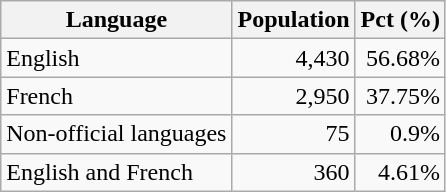<table class="wikitable" style="text-align: right">
<tr>
<th>Language</th>
<th>Population</th>
<th>Pct (%)</th>
</tr>
<tr>
<td align=left>English</td>
<td>4,430</td>
<td>56.68%</td>
</tr>
<tr>
<td align=left>French</td>
<td>2,950</td>
<td>37.75%</td>
</tr>
<tr>
<td align=left>Non-official languages</td>
<td>75</td>
<td>0.9%</td>
</tr>
<tr>
<td align=left>English and French</td>
<td>360</td>
<td>4.61%</td>
</tr>
</table>
